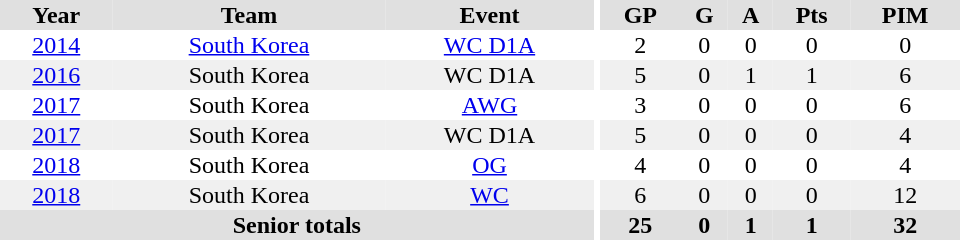<table border="0" cellpadding="1" cellspacing="0" ID="Table3" style="text-align:center; width:40em">
<tr ALIGN="center" bgcolor="#e0e0e0">
<th>Year</th>
<th>Team</th>
<th>Event</th>
<th rowspan="99" bgcolor="#ffffff"></th>
<th>GP</th>
<th>G</th>
<th>A</th>
<th>Pts</th>
<th>PIM</th>
</tr>
<tr>
<td><a href='#'>2014</a></td>
<td><a href='#'>South Korea</a></td>
<td><a href='#'>WC D1A</a></td>
<td>2</td>
<td>0</td>
<td>0</td>
<td>0</td>
<td>0</td>
</tr>
<tr bgcolor="#f0f0f0">
<td><a href='#'>2016</a></td>
<td>South Korea</td>
<td>WC D1A</td>
<td>5</td>
<td>0</td>
<td>1</td>
<td>1</td>
<td>6</td>
</tr>
<tr>
<td><a href='#'>2017</a></td>
<td>South Korea</td>
<td><a href='#'>AWG</a></td>
<td>3</td>
<td>0</td>
<td>0</td>
<td>0</td>
<td>6</td>
</tr>
<tr bgcolor="#f0f0f0">
<td><a href='#'>2017</a></td>
<td>South Korea</td>
<td>WC D1A</td>
<td>5</td>
<td>0</td>
<td>0</td>
<td>0</td>
<td>4</td>
</tr>
<tr>
<td><a href='#'>2018</a></td>
<td>South Korea</td>
<td><a href='#'>OG</a></td>
<td>4</td>
<td>0</td>
<td>0</td>
<td>0</td>
<td>4</td>
</tr>
<tr bgcolor="#f0f0f0">
<td><a href='#'>2018</a></td>
<td>South Korea</td>
<td><a href='#'>WC</a></td>
<td>6</td>
<td>0</td>
<td>0</td>
<td>0</td>
<td>12</td>
</tr>
<tr bgcolor="#e0e0e0">
<th colspan="3">Senior totals</th>
<th>25</th>
<th>0</th>
<th>1</th>
<th>1</th>
<th>32</th>
</tr>
</table>
